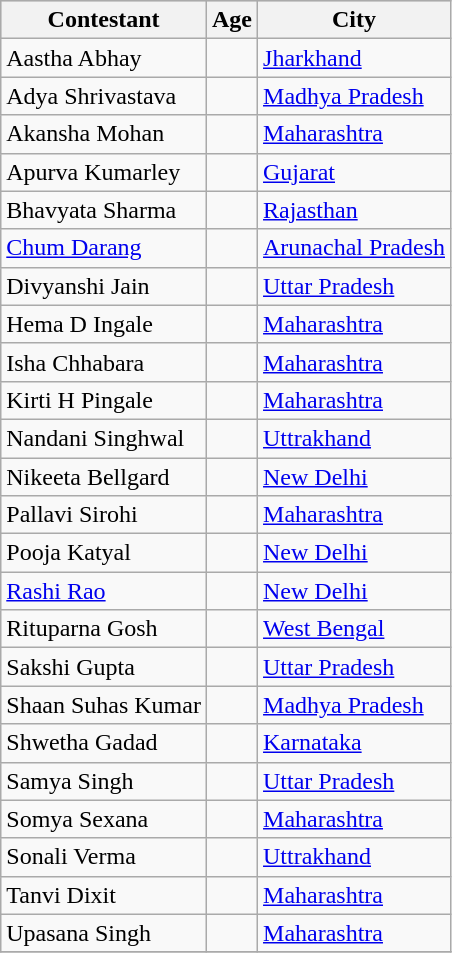<table class="sortable wikitable">
<tr style="background:#ccc;">
<th>Contestant</th>
<th>Age</th>
<th>City</th>
</tr>
<tr>
<td>Aastha Abhay</td>
<td></td>
<td><a href='#'>Jharkhand</a></td>
</tr>
<tr>
<td>Adya Shrivastava</td>
<td></td>
<td><a href='#'>Madhya Pradesh</a></td>
</tr>
<tr>
<td>Akansha Mohan</td>
<td></td>
<td><a href='#'>Maharashtra</a></td>
</tr>
<tr>
<td>Apurva Kumarley</td>
<td></td>
<td><a href='#'>Gujarat</a></td>
</tr>
<tr>
<td>Bhavyata Sharma</td>
<td></td>
<td><a href='#'>Rajasthan</a></td>
</tr>
<tr>
<td><a href='#'>Chum Darang</a></td>
<td></td>
<td><a href='#'>Arunachal Pradesh</a></td>
</tr>
<tr>
<td>Divyanshi Jain</td>
<td></td>
<td><a href='#'>Uttar Pradesh</a></td>
</tr>
<tr>
<td>Hema D Ingale</td>
<td></td>
<td><a href='#'>Maharashtra</a></td>
</tr>
<tr>
<td>Isha Chhabara</td>
<td></td>
<td><a href='#'>Maharashtra</a></td>
</tr>
<tr>
<td>Kirti H Pingale</td>
<td></td>
<td><a href='#'>Maharashtra</a></td>
</tr>
<tr>
<td>Nandani Singhwal</td>
<td></td>
<td><a href='#'>Uttrakhand</a></td>
</tr>
<tr>
<td>Nikeeta Bellgard</td>
<td></td>
<td><a href='#'>New Delhi</a></td>
</tr>
<tr>
<td>Pallavi Sirohi</td>
<td></td>
<td><a href='#'>Maharashtra</a></td>
</tr>
<tr>
<td>Pooja Katyal</td>
<td></td>
<td><a href='#'>New Delhi</a></td>
</tr>
<tr>
<td><a href='#'>Rashi Rao</a></td>
<td></td>
<td><a href='#'>New Delhi</a></td>
</tr>
<tr>
<td>Rituparna Gosh</td>
<td></td>
<td><a href='#'>West Bengal</a></td>
</tr>
<tr>
<td>Sakshi Gupta</td>
<td></td>
<td><a href='#'>Uttar Pradesh</a></td>
</tr>
<tr>
<td>Shaan Suhas Kumar</td>
<td></td>
<td><a href='#'>Madhya Pradesh</a></td>
</tr>
<tr>
<td>Shwetha Gadad</td>
<td></td>
<td><a href='#'>Karnataka</a></td>
</tr>
<tr>
<td>Samya Singh</td>
<td></td>
<td><a href='#'>Uttar Pradesh</a></td>
</tr>
<tr>
<td>Somya Sexana</td>
<td></td>
<td><a href='#'>Maharashtra</a></td>
</tr>
<tr>
<td>Sonali Verma</td>
<td></td>
<td><a href='#'>Uttrakhand</a></td>
</tr>
<tr>
<td>Tanvi Dixit</td>
<td></td>
<td><a href='#'>Maharashtra</a></td>
</tr>
<tr>
<td>Upasana Singh</td>
<td></td>
<td><a href='#'>Maharashtra</a></td>
</tr>
<tr>
</tr>
</table>
